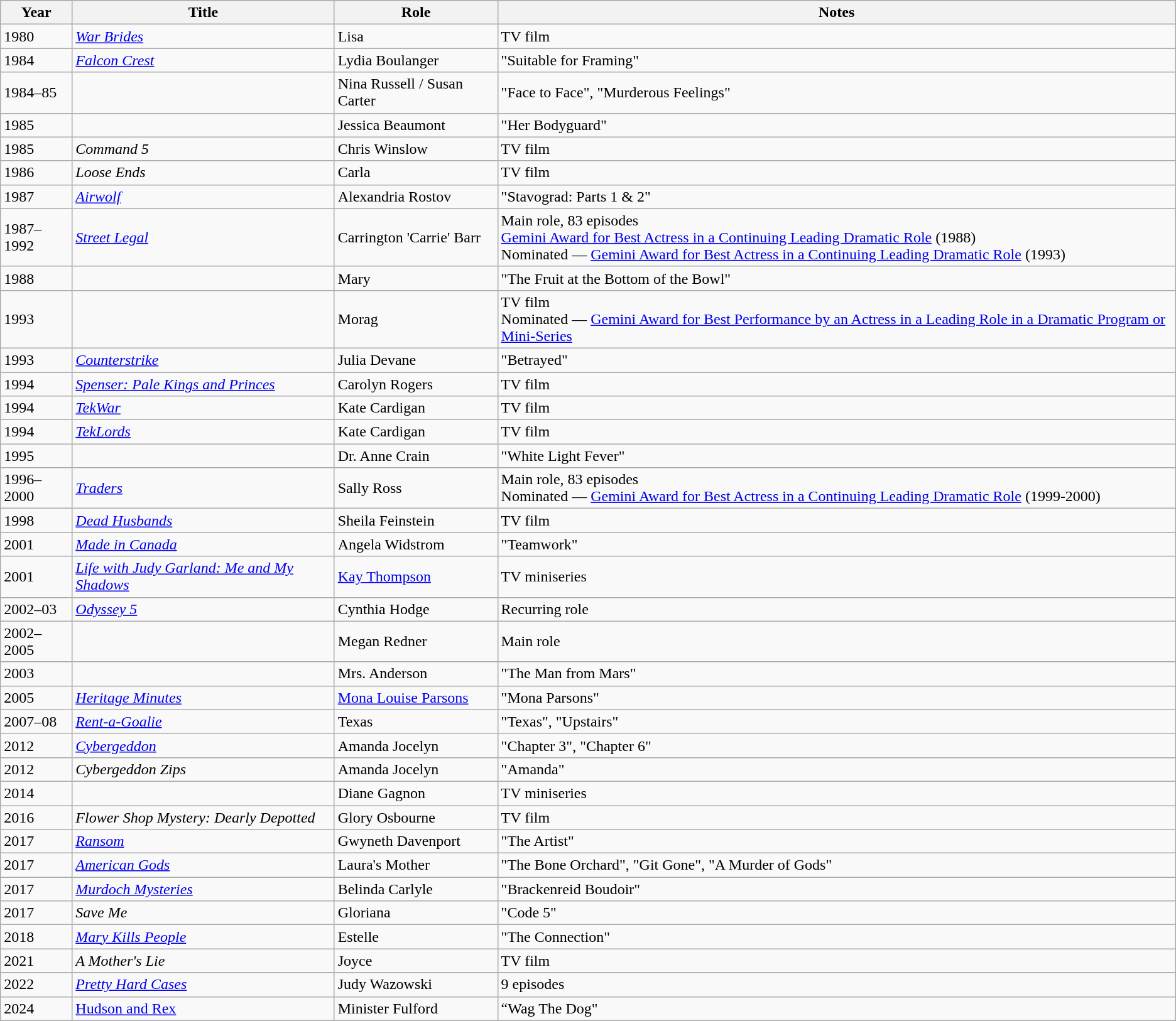<table class="wikitable sortable">
<tr>
<th>Year</th>
<th>Title</th>
<th>Role</th>
<th class="unsortable">Notes</th>
</tr>
<tr>
<td>1980</td>
<td><em><a href='#'>War Brides</a></em></td>
<td>Lisa</td>
<td>TV film</td>
</tr>
<tr>
<td>1984</td>
<td><em><a href='#'>Falcon Crest</a></em></td>
<td>Lydia Boulanger</td>
<td>"Suitable for Framing"</td>
</tr>
<tr>
<td>1984–85</td>
<td><em></em></td>
<td>Nina Russell / Susan Carter</td>
<td>"Face to Face", "Murderous Feelings"</td>
</tr>
<tr>
<td>1985</td>
<td><em></em></td>
<td>Jessica Beaumont</td>
<td>"Her Bodyguard"</td>
</tr>
<tr>
<td>1985</td>
<td><em>Command 5</em></td>
<td>Chris Winslow</td>
<td>TV film</td>
</tr>
<tr>
<td>1986</td>
<td><em>Loose Ends</em></td>
<td>Carla</td>
<td>TV film</td>
</tr>
<tr>
<td>1987</td>
<td><em><a href='#'>Airwolf</a></em></td>
<td>Alexandria Rostov</td>
<td>"Stavograd: Parts 1 & 2"</td>
</tr>
<tr>
<td>1987–1992</td>
<td><em><a href='#'>Street Legal</a></em></td>
<td>Carrington 'Carrie' Barr</td>
<td>Main role, 83 episodes<br><a href='#'>Gemini Award for Best Actress in a Continuing Leading Dramatic Role</a> (1988)<br>Nominated — <a href='#'>Gemini Award for Best Actress in a Continuing Leading Dramatic Role</a> (1993)</td>
</tr>
<tr>
<td>1988</td>
<td><em></em></td>
<td>Mary</td>
<td>"The Fruit at the Bottom of the Bowl"</td>
</tr>
<tr>
<td>1993</td>
<td><em></em></td>
<td>Morag</td>
<td>TV film<br>Nominated — <a href='#'>Gemini Award for Best Performance by an Actress in a Leading Role in a Dramatic Program or Mini-Series</a></td>
</tr>
<tr>
<td>1993</td>
<td><em><a href='#'>Counterstrike</a></em></td>
<td>Julia Devane</td>
<td>"Betrayed"</td>
</tr>
<tr>
<td>1994</td>
<td><em><a href='#'>Spenser: Pale Kings and Princes</a></em></td>
<td>Carolyn Rogers</td>
<td>TV film</td>
</tr>
<tr>
<td>1994</td>
<td><em><a href='#'>TekWar</a></em></td>
<td>Kate Cardigan</td>
<td>TV film</td>
</tr>
<tr>
<td>1994</td>
<td><em><a href='#'>TekLords</a></em></td>
<td>Kate Cardigan</td>
<td>TV film</td>
</tr>
<tr>
<td>1995</td>
<td><em></em></td>
<td>Dr. Anne Crain</td>
<td>"White Light Fever"</td>
</tr>
<tr>
<td>1996–2000</td>
<td><em><a href='#'>Traders</a></em></td>
<td>Sally Ross</td>
<td>Main role, 83 episodes<br>Nominated — <a href='#'>Gemini Award for Best Actress in a Continuing Leading Dramatic Role</a> (1999-2000)</td>
</tr>
<tr>
<td>1998</td>
<td><em><a href='#'>Dead Husbands</a></em></td>
<td>Sheila Feinstein</td>
<td>TV film</td>
</tr>
<tr>
<td>2001</td>
<td><em><a href='#'>Made in Canada</a></em></td>
<td>Angela Widstrom</td>
<td>"Teamwork"</td>
</tr>
<tr>
<td>2001</td>
<td><em><a href='#'>Life with Judy Garland: Me and My Shadows</a></em></td>
<td><a href='#'>Kay Thompson</a></td>
<td>TV miniseries</td>
</tr>
<tr>
<td>2002–03</td>
<td><em><a href='#'>Odyssey 5</a></em></td>
<td>Cynthia Hodge</td>
<td>Recurring role</td>
</tr>
<tr>
<td>2002–2005</td>
<td><em></em></td>
<td>Megan Redner</td>
<td>Main role</td>
</tr>
<tr>
<td>2003</td>
<td><em></em></td>
<td>Mrs. Anderson</td>
<td>"The Man from Mars"</td>
</tr>
<tr>
<td>2005</td>
<td><em><a href='#'>Heritage Minutes</a></em></td>
<td><a href='#'>Mona Louise Parsons</a></td>
<td>"Mona Parsons"</td>
</tr>
<tr>
<td>2007–08</td>
<td><em><a href='#'>Rent-a-Goalie</a></em></td>
<td>Texas</td>
<td>"Texas", "Upstairs"</td>
</tr>
<tr>
<td>2012</td>
<td><em><a href='#'>Cybergeddon</a></em></td>
<td>Amanda Jocelyn</td>
<td>"Chapter 3", "Chapter 6"</td>
</tr>
<tr>
<td>2012</td>
<td><em>Cybergeddon Zips</em></td>
<td>Amanda Jocelyn</td>
<td>"Amanda"</td>
</tr>
<tr>
<td>2014</td>
<td><em></em></td>
<td>Diane Gagnon</td>
<td>TV miniseries</td>
</tr>
<tr>
<td>2016</td>
<td><em>Flower Shop Mystery: Dearly Depotted</em></td>
<td>Glory Osbourne</td>
<td>TV film</td>
</tr>
<tr>
<td>2017</td>
<td><em><a href='#'>Ransom</a></em></td>
<td>Gwyneth Davenport</td>
<td>"The Artist"</td>
</tr>
<tr>
<td>2017</td>
<td><em><a href='#'>American Gods</a></em></td>
<td>Laura's Mother</td>
<td>"The Bone Orchard", "Git Gone", "A Murder of Gods"</td>
</tr>
<tr>
<td>2017</td>
<td><em><a href='#'>Murdoch Mysteries</a></em></td>
<td>Belinda Carlyle</td>
<td>"Brackenreid Boudoir"</td>
</tr>
<tr>
<td>2017</td>
<td><em>Save Me</em></td>
<td>Gloriana</td>
<td>"Code 5"</td>
</tr>
<tr>
<td>2018</td>
<td><em><a href='#'>Mary Kills People</a></em></td>
<td>Estelle</td>
<td>"The Connection"</td>
</tr>
<tr>
<td>2021</td>
<td><em>A Mother's Lie</em></td>
<td>Joyce</td>
<td>TV film</td>
</tr>
<tr>
<td>2022</td>
<td><em><a href='#'>Pretty Hard Cases</a></em></td>
<td>Judy Wazowski</td>
<td>9 episodes</td>
</tr>
<tr>
<td>2024</td>
<td><a href='#'>Hudson and Rex</a></td>
<td>Minister Fulford</td>
<td>“Wag The Dog"</td>
</tr>
</table>
